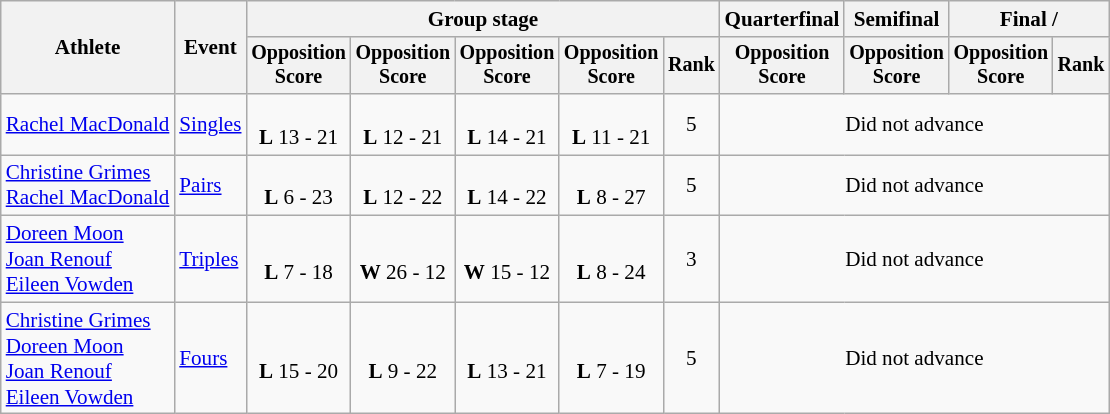<table class="wikitable" style="font-size:88%">
<tr>
<th rowspan=2>Athlete</th>
<th rowspan=2>Event</th>
<th colspan=5>Group stage</th>
<th>Quarterfinal</th>
<th>Semifinal</th>
<th colspan=2>Final / </th>
</tr>
<tr style="font-size:95%">
<th>Opposition<br>Score</th>
<th>Opposition<br>Score</th>
<th>Opposition<br>Score</th>
<th>Opposition<br>Score</th>
<th>Rank</th>
<th>Opposition<br>Score</th>
<th>Opposition<br>Score</th>
<th>Opposition<br>Score</th>
<th>Rank</th>
</tr>
<tr align=center>
<td align=left><a href='#'>Rachel MacDonald</a></td>
<td align=left><a href='#'>Singles</a></td>
<td><br><strong>L</strong> 13 - 21</td>
<td><br><strong>L</strong> 12 - 21</td>
<td><br><strong>L</strong> 14 - 21</td>
<td><br><strong>L</strong> 11 - 21</td>
<td>5</td>
<td colspan=4>Did not advance</td>
</tr>
<tr align=center>
<td align=left><a href='#'>Christine Grimes</a><br><a href='#'>Rachel MacDonald</a></td>
<td align=left><a href='#'>Pairs</a></td>
<td><br><strong>L</strong> 6 - 23</td>
<td><br><strong>L</strong> 12 - 22</td>
<td><br><strong>L</strong> 14 - 22</td>
<td><br><strong>L</strong> 8 - 27</td>
<td>5</td>
<td colspan=4>Did not advance</td>
</tr>
<tr align=center>
<td align=left><a href='#'>Doreen Moon</a><br><a href='#'>Joan Renouf</a><br><a href='#'>Eileen Vowden</a></td>
<td align=left><a href='#'>Triples</a></td>
<td><br><strong>L</strong> 7 - 18</td>
<td><br><strong>W</strong> 26 - 12</td>
<td><br><strong>W</strong> 15 - 12</td>
<td><br><strong>L</strong> 8 - 24</td>
<td>3</td>
<td colspan=4>Did not advance</td>
</tr>
<tr align=center>
<td align=left><a href='#'>Christine Grimes</a><br><a href='#'>Doreen Moon</a><br><a href='#'>Joan Renouf</a><br><a href='#'>Eileen Vowden</a></td>
<td align=left><a href='#'>Fours</a></td>
<td><br><strong>L</strong> 15 - 20</td>
<td><br><strong>L</strong> 9 - 22</td>
<td><br><strong>L</strong> 13 - 21</td>
<td><br><strong>L</strong> 7 - 19</td>
<td>5</td>
<td colspan=4>Did not advance</td>
</tr>
</table>
